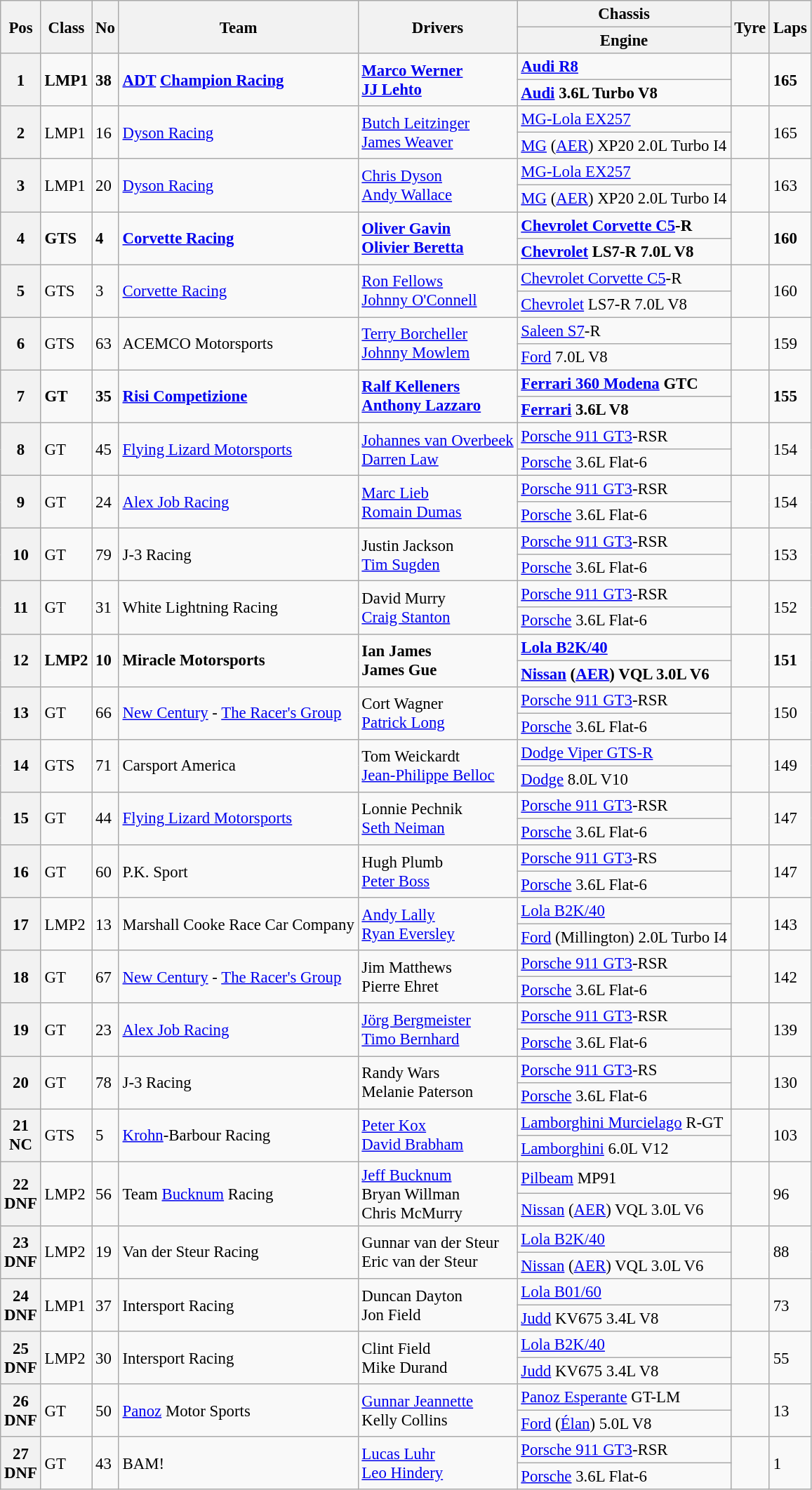<table class="wikitable" style="font-size: 95%;">
<tr>
<th rowspan=2>Pos</th>
<th rowspan=2>Class</th>
<th rowspan=2>No</th>
<th rowspan=2>Team</th>
<th rowspan=2>Drivers</th>
<th>Chassis</th>
<th rowspan=2>Tyre</th>
<th rowspan=2>Laps</th>
</tr>
<tr>
<th>Engine</th>
</tr>
<tr style="font-weight:bold">
<th rowspan=2>1</th>
<td rowspan=2>LMP1</td>
<td rowspan=2>38</td>
<td rowspan=2> <a href='#'>ADT</a> <a href='#'>Champion Racing</a></td>
<td rowspan=2> <a href='#'>Marco Werner</a><br> <a href='#'>JJ Lehto</a></td>
<td><a href='#'>Audi R8</a></td>
<td rowspan=2></td>
<td rowspan=2>165</td>
</tr>
<tr style="font-weight:bold">
<td><a href='#'>Audi</a> 3.6L Turbo V8</td>
</tr>
<tr>
<th rowspan=2>2</th>
<td rowspan=2>LMP1</td>
<td rowspan=2>16</td>
<td rowspan=2> <a href='#'>Dyson Racing</a></td>
<td rowspan=2> <a href='#'>Butch Leitzinger</a><br> <a href='#'>James Weaver</a></td>
<td><a href='#'>MG-Lola EX257</a></td>
<td rowspan=2></td>
<td rowspan=2>165</td>
</tr>
<tr>
<td><a href='#'>MG</a> (<a href='#'>AER</a>) XP20 2.0L Turbo I4</td>
</tr>
<tr>
<th rowspan=2>3</th>
<td rowspan=2>LMP1</td>
<td rowspan=2>20</td>
<td rowspan=2> <a href='#'>Dyson Racing</a></td>
<td rowspan=2> <a href='#'>Chris Dyson</a><br> <a href='#'>Andy Wallace</a></td>
<td><a href='#'>MG-Lola EX257</a></td>
<td rowspan=2></td>
<td rowspan=2>163</td>
</tr>
<tr>
<td><a href='#'>MG</a> (<a href='#'>AER</a>) XP20 2.0L Turbo I4</td>
</tr>
<tr style="font-weight:bold">
<th rowspan=2>4</th>
<td rowspan=2>GTS</td>
<td rowspan=2>4</td>
<td rowspan=2> <a href='#'>Corvette Racing</a></td>
<td rowspan=2> <a href='#'>Oliver Gavin</a><br> <a href='#'>Olivier Beretta</a></td>
<td><a href='#'>Chevrolet Corvette C5</a>-R</td>
<td rowspan=2></td>
<td rowspan=2>160</td>
</tr>
<tr style="font-weight:bold">
<td><a href='#'>Chevrolet</a> LS7-R 7.0L V8</td>
</tr>
<tr>
<th rowspan=2>5</th>
<td rowspan=2>GTS</td>
<td rowspan=2>3</td>
<td rowspan=2> <a href='#'>Corvette Racing</a></td>
<td rowspan=2> <a href='#'>Ron Fellows</a><br> <a href='#'>Johnny O'Connell</a></td>
<td><a href='#'>Chevrolet Corvette C5</a>-R</td>
<td rowspan=2></td>
<td rowspan=2>160</td>
</tr>
<tr>
<td><a href='#'>Chevrolet</a> LS7-R 7.0L V8</td>
</tr>
<tr>
<th rowspan=2>6</th>
<td rowspan=2>GTS</td>
<td rowspan=2>63</td>
<td rowspan=2> ACEMCO Motorsports</td>
<td rowspan=2> <a href='#'>Terry Borcheller</a><br> <a href='#'>Johnny Mowlem</a></td>
<td><a href='#'>Saleen S7</a>-R</td>
<td rowspan=2></td>
<td rowspan=2>159</td>
</tr>
<tr>
<td><a href='#'>Ford</a> 7.0L V8</td>
</tr>
<tr style="font-weight:bold">
<th rowspan=2>7</th>
<td rowspan=2>GT</td>
<td rowspan=2>35</td>
<td rowspan=2> <a href='#'>Risi Competizione</a></td>
<td rowspan=2> <a href='#'>Ralf Kelleners</a><br> <a href='#'>Anthony Lazzaro</a></td>
<td><a href='#'>Ferrari 360 Modena</a> GTC</td>
<td rowspan=2></td>
<td rowspan=2>155</td>
</tr>
<tr style="font-weight:bold">
<td><a href='#'>Ferrari</a> 3.6L V8</td>
</tr>
<tr>
<th rowspan=2>8</th>
<td rowspan=2>GT</td>
<td rowspan=2>45</td>
<td rowspan=2> <a href='#'>Flying Lizard Motorsports</a></td>
<td rowspan=2> <a href='#'>Johannes van Overbeek</a><br> <a href='#'>Darren Law</a></td>
<td><a href='#'>Porsche 911 GT3</a>-RSR</td>
<td rowspan=2></td>
<td rowspan=2>154</td>
</tr>
<tr>
<td><a href='#'>Porsche</a> 3.6L Flat-6</td>
</tr>
<tr>
<th rowspan=2>9</th>
<td rowspan=2>GT</td>
<td rowspan=2>24</td>
<td rowspan=2> <a href='#'>Alex Job Racing</a></td>
<td rowspan=2> <a href='#'>Marc Lieb</a><br> <a href='#'>Romain Dumas</a></td>
<td><a href='#'>Porsche 911 GT3</a>-RSR</td>
<td rowspan=2></td>
<td rowspan=2>154</td>
</tr>
<tr>
<td><a href='#'>Porsche</a> 3.6L Flat-6</td>
</tr>
<tr>
<th rowspan=2>10</th>
<td rowspan=2>GT</td>
<td rowspan=2>79</td>
<td rowspan=2> J-3 Racing</td>
<td rowspan=2> Justin Jackson<br> <a href='#'>Tim Sugden</a></td>
<td><a href='#'>Porsche 911 GT3</a>-RSR</td>
<td rowspan=2></td>
<td rowspan=2>153</td>
</tr>
<tr>
<td><a href='#'>Porsche</a> 3.6L Flat-6</td>
</tr>
<tr>
<th rowspan=2>11</th>
<td rowspan=2>GT</td>
<td rowspan=2>31</td>
<td rowspan=2> White Lightning Racing</td>
<td rowspan=2> David Murry<br> <a href='#'>Craig Stanton</a></td>
<td><a href='#'>Porsche 911 GT3</a>-RSR</td>
<td rowspan=2></td>
<td rowspan=2>152</td>
</tr>
<tr>
<td><a href='#'>Porsche</a> 3.6L Flat-6</td>
</tr>
<tr style="font-weight:bold">
<th rowspan=2>12</th>
<td rowspan=2>LMP2</td>
<td rowspan=2>10</td>
<td rowspan=2> Miracle Motorsports</td>
<td rowspan=2> Ian James<br> James Gue</td>
<td><a href='#'>Lola B2K/40</a></td>
<td rowspan=2></td>
<td rowspan=2>151</td>
</tr>
<tr style="font-weight:bold">
<td><a href='#'>Nissan</a> (<a href='#'>AER</a>) VQL 3.0L V6</td>
</tr>
<tr>
<th rowspan=2>13</th>
<td rowspan=2>GT</td>
<td rowspan=2>66</td>
<td rowspan=2> <a href='#'>New Century</a> - <a href='#'>The Racer's Group</a></td>
<td rowspan=2> Cort Wagner<br> <a href='#'>Patrick Long</a></td>
<td><a href='#'>Porsche 911 GT3</a>-RSR</td>
<td rowspan=2></td>
<td rowspan=2>150</td>
</tr>
<tr>
<td><a href='#'>Porsche</a> 3.6L Flat-6</td>
</tr>
<tr>
<th rowspan=2>14</th>
<td rowspan=2>GTS</td>
<td rowspan=2>71</td>
<td rowspan=2> Carsport America</td>
<td rowspan=2> Tom Weickardt<br> <a href='#'>Jean-Philippe Belloc</a></td>
<td><a href='#'>Dodge Viper GTS-R</a></td>
<td rowspan=2></td>
<td rowspan=2>149</td>
</tr>
<tr>
<td><a href='#'>Dodge</a> 8.0L V10</td>
</tr>
<tr>
<th rowspan=2>15</th>
<td rowspan=2>GT</td>
<td rowspan=2>44</td>
<td rowspan=2> <a href='#'>Flying Lizard Motorsports</a></td>
<td rowspan=2> Lonnie Pechnik<br> <a href='#'>Seth Neiman</a></td>
<td><a href='#'>Porsche 911 GT3</a>-RSR</td>
<td rowspan=2></td>
<td rowspan=2>147</td>
</tr>
<tr>
<td><a href='#'>Porsche</a> 3.6L Flat-6</td>
</tr>
<tr>
<th rowspan=2>16</th>
<td rowspan=2>GT</td>
<td rowspan=2>60</td>
<td rowspan=2> P.K. Sport</td>
<td rowspan=2> Hugh Plumb<br> <a href='#'>Peter Boss</a></td>
<td><a href='#'>Porsche 911 GT3</a>-RS</td>
<td rowspan=2></td>
<td rowspan=2>147</td>
</tr>
<tr>
<td><a href='#'>Porsche</a> 3.6L Flat-6</td>
</tr>
<tr>
<th rowspan=2>17</th>
<td rowspan=2>LMP2</td>
<td rowspan=2>13</td>
<td rowspan=2> Marshall Cooke Race Car Company</td>
<td rowspan=2> <a href='#'>Andy Lally</a><br> <a href='#'>Ryan Eversley</a></td>
<td><a href='#'>Lola B2K/40</a></td>
<td rowspan=2></td>
<td rowspan=2>143</td>
</tr>
<tr>
<td><a href='#'>Ford</a> (Millington) 2.0L Turbo I4</td>
</tr>
<tr>
<th rowspan=2>18</th>
<td rowspan=2>GT</td>
<td rowspan=2>67</td>
<td rowspan=2> <a href='#'>New Century</a> - <a href='#'>The Racer's Group</a></td>
<td rowspan=2> Jim Matthews<br> Pierre Ehret</td>
<td><a href='#'>Porsche 911 GT3</a>-RSR</td>
<td rowspan=2></td>
<td rowspan=2>142</td>
</tr>
<tr>
<td><a href='#'>Porsche</a> 3.6L Flat-6</td>
</tr>
<tr>
<th rowspan=2>19</th>
<td rowspan=2>GT</td>
<td rowspan=2>23</td>
<td rowspan=2> <a href='#'>Alex Job Racing</a></td>
<td rowspan=2> <a href='#'>Jörg Bergmeister</a><br> <a href='#'>Timo Bernhard</a></td>
<td><a href='#'>Porsche 911 GT3</a>-RSR</td>
<td rowspan=2></td>
<td rowspan=2>139</td>
</tr>
<tr>
<td><a href='#'>Porsche</a> 3.6L Flat-6</td>
</tr>
<tr>
<th rowspan=2>20</th>
<td rowspan=2>GT</td>
<td rowspan=2>78</td>
<td rowspan=2> J-3 Racing</td>
<td rowspan=2> Randy Wars<br> Melanie Paterson</td>
<td><a href='#'>Porsche 911 GT3</a>-RS</td>
<td rowspan=2></td>
<td rowspan=2>130</td>
</tr>
<tr>
<td><a href='#'>Porsche</a> 3.6L Flat-6</td>
</tr>
<tr>
<th rowspan=2>21<br>NC</th>
<td rowspan=2>GTS</td>
<td rowspan=2>5</td>
<td rowspan=2> <a href='#'>Krohn</a>-Barbour Racing</td>
<td rowspan=2> <a href='#'>Peter Kox</a><br> <a href='#'>David Brabham</a></td>
<td><a href='#'>Lamborghini Murcielago</a> R-GT</td>
<td rowspan=2></td>
<td rowspan=2>103</td>
</tr>
<tr>
<td><a href='#'>Lamborghini</a> 6.0L V12</td>
</tr>
<tr>
<th rowspan=2>22<br>DNF</th>
<td rowspan=2>LMP2</td>
<td rowspan=2>56</td>
<td rowspan=2> Team <a href='#'>Bucknum</a> Racing</td>
<td rowspan=2> <a href='#'>Jeff Bucknum</a><br> Bryan Willman<br> Chris McMurry</td>
<td><a href='#'>Pilbeam</a> MP91</td>
<td rowspan=2></td>
<td rowspan=2>96</td>
</tr>
<tr>
<td><a href='#'>Nissan</a> (<a href='#'>AER</a>) VQL 3.0L V6</td>
</tr>
<tr>
<th rowspan=2>23<br>DNF</th>
<td rowspan=2>LMP2</td>
<td rowspan=2>19</td>
<td rowspan=2> Van der Steur Racing</td>
<td rowspan=2> Gunnar van der Steur<br> Eric van der Steur</td>
<td><a href='#'>Lola B2K/40</a></td>
<td rowspan=2></td>
<td rowspan=2>88</td>
</tr>
<tr>
<td><a href='#'>Nissan</a> (<a href='#'>AER</a>) VQL 3.0L V6</td>
</tr>
<tr>
<th rowspan=2>24<br>DNF</th>
<td rowspan=2>LMP1</td>
<td rowspan=2>37</td>
<td rowspan=2> Intersport Racing</td>
<td rowspan=2> Duncan Dayton<br> Jon Field</td>
<td><a href='#'>Lola B01/60</a></td>
<td rowspan=2></td>
<td rowspan=2>73</td>
</tr>
<tr>
<td><a href='#'>Judd</a> KV675 3.4L V8</td>
</tr>
<tr>
<th rowspan=2>25<br>DNF</th>
<td rowspan=2>LMP2</td>
<td rowspan=2>30</td>
<td rowspan=2> Intersport Racing</td>
<td rowspan=2> Clint Field<br> Mike Durand</td>
<td><a href='#'>Lola B2K/40</a></td>
<td rowspan=2></td>
<td rowspan=2>55</td>
</tr>
<tr>
<td><a href='#'>Judd</a> KV675 3.4L V8</td>
</tr>
<tr>
<th rowspan=2>26<br>DNF</th>
<td rowspan=2>GT</td>
<td rowspan=2>50</td>
<td rowspan=2> <a href='#'>Panoz</a> Motor Sports</td>
<td rowspan=2> <a href='#'>Gunnar Jeannette</a><br> Kelly Collins</td>
<td><a href='#'>Panoz Esperante</a> GT-LM</td>
<td rowspan=2></td>
<td rowspan=2>13</td>
</tr>
<tr>
<td><a href='#'>Ford</a> (<a href='#'>Élan</a>) 5.0L V8</td>
</tr>
<tr>
<th rowspan=2>27<br>DNF</th>
<td rowspan=2>GT</td>
<td rowspan=2>43</td>
<td rowspan=2> BAM!</td>
<td rowspan=2> <a href='#'>Lucas Luhr</a><br> <a href='#'>Leo Hindery</a></td>
<td><a href='#'>Porsche 911 GT3</a>-RSR</td>
<td rowspan=2></td>
<td rowspan=2>1</td>
</tr>
<tr>
<td><a href='#'>Porsche</a> 3.6L Flat-6</td>
</tr>
</table>
